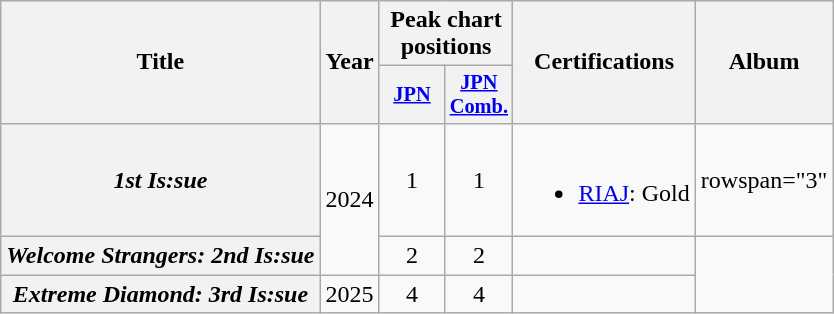<table class="wikitable plainrowheaders" style="text-align:center;">
<tr>
<th scope="col" rowspan="2">Title</th>
<th scope="col" rowspan="2">Year</th>
<th scope="col" colspan="2">Peak chart positions</th>
<th scope="col" rowspan="2">Certifications</th>
<th scope="col" rowspan="2">Album</th>
</tr>
<tr>
<th scope="col" style="width:2.75em;font-size:85%;"><a href='#'>JPN</a><br></th>
<th scope="col" style="width:2.75em;font-size:85%;"><a href='#'>JPN<br>Comb.</a><br></th>
</tr>
<tr>
<th scope="row"><em>1st Is:sue</em></th>
<td rowspan="2">2024</td>
<td>1</td>
<td>1</td>
<td><br><ul><li><a href='#'>RIAJ</a>: Gold</li></ul></td>
<td>rowspan="3" </td>
</tr>
<tr>
<th scope="row"><em>Welcome Strangers: 2nd Is:sue</em></th>
<td>2</td>
<td>2</td>
<td></td>
</tr>
<tr>
<th scope="row"><em>Extreme Diamond: 3rd Is:sue</em></th>
<td>2025</td>
<td>4</td>
<td>4</td>
<td></td>
</tr>
</table>
